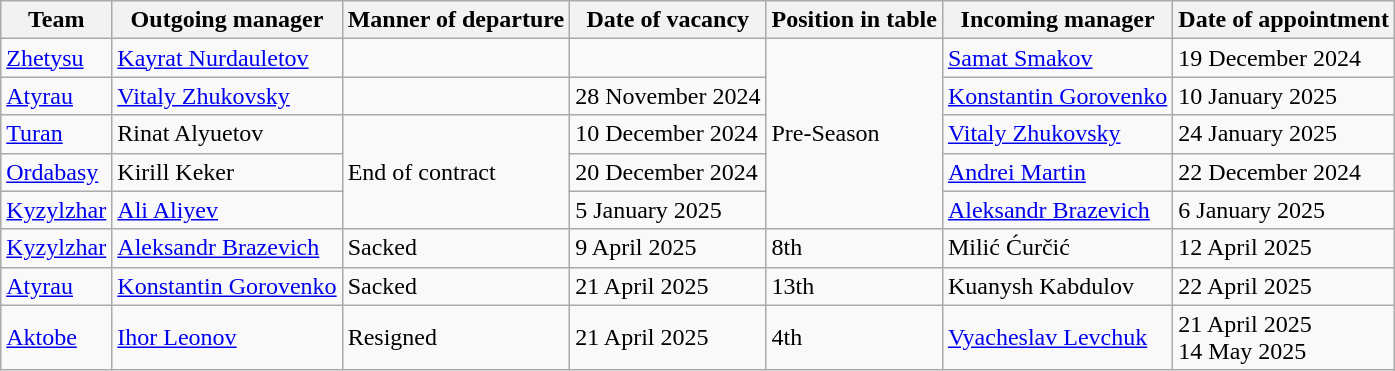<table class="wikitable">
<tr>
<th>Team</th>
<th>Outgoing manager</th>
<th>Manner of departure</th>
<th>Date of vacancy</th>
<th>Position in table</th>
<th>Incoming manager</th>
<th>Date of appointment</th>
</tr>
<tr>
<td><a href='#'>Zhetysu</a></td>
<td> <a href='#'>Kayrat Nurdauletov</a></td>
<td></td>
<td></td>
<td rowspan="5">Pre-Season</td>
<td> <a href='#'>Samat Smakov</a></td>
<td>19 December 2024</td>
</tr>
<tr>
<td><a href='#'>Atyrau</a></td>
<td> <a href='#'>Vitaly Zhukovsky</a></td>
<td></td>
<td>28 November 2024</td>
<td> <a href='#'>Konstantin Gorovenko</a></td>
<td>10 January 2025</td>
</tr>
<tr>
<td><a href='#'>Turan</a></td>
<td> Rinat Alyuetov</td>
<td rowspan="3">End of contract</td>
<td>10 December 2024</td>
<td> <a href='#'>Vitaly Zhukovsky</a></td>
<td>24 January 2025</td>
</tr>
<tr>
<td><a href='#'>Ordabasy</a></td>
<td> Kirill Keker</td>
<td>20 December 2024</td>
<td> <a href='#'>Andrei Martin</a></td>
<td>22 December 2024</td>
</tr>
<tr>
<td><a href='#'>Kyzylzhar</a></td>
<td> <a href='#'>Ali Aliyev</a></td>
<td>5 January 2025</td>
<td> <a href='#'>Aleksandr Brazevich</a></td>
<td>6 January 2025</td>
</tr>
<tr>
<td><a href='#'>Kyzylzhar</a></td>
<td> <a href='#'>Aleksandr Brazevich</a></td>
<td>Sacked</td>
<td>9 April 2025</td>
<td>8th</td>
<td> Milić Ćurčić</td>
<td>12 April 2025</td>
</tr>
<tr>
<td><a href='#'>Atyrau</a></td>
<td> <a href='#'>Konstantin Gorovenko</a></td>
<td>Sacked</td>
<td>21 April 2025</td>
<td>13th</td>
<td> Kuanysh Kabdulov</td>
<td>22 April 2025</td>
</tr>
<tr>
<td><a href='#'>Aktobe</a></td>
<td> <a href='#'>Ihor Leonov</a></td>
<td>Resigned</td>
<td>21 April 2025</td>
<td>4th</td>
<td> <a href='#'>Vyacheslav Levchuk</a></td>
<td>21 April 2025  <br> 14 May 2025 </td>
</tr>
</table>
